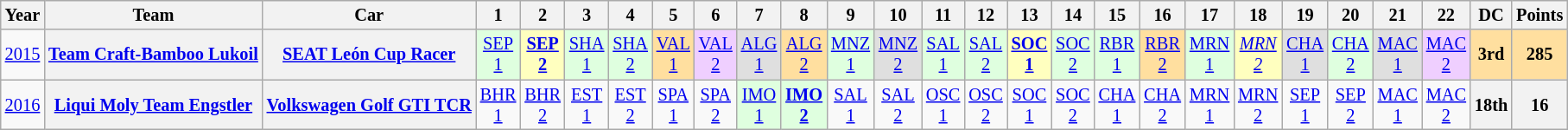<table class="wikitable" style="text-align:center; font-size:85%">
<tr>
<th>Year</th>
<th>Team</th>
<th>Car</th>
<th>1</th>
<th>2</th>
<th>3</th>
<th>4</th>
<th>5</th>
<th>6</th>
<th>7</th>
<th>8</th>
<th>9</th>
<th>10</th>
<th>11</th>
<th>12</th>
<th>13</th>
<th>14</th>
<th>15</th>
<th>16</th>
<th>17</th>
<th>18</th>
<th>19</th>
<th>20</th>
<th>21</th>
<th>22</th>
<th>DC</th>
<th>Points</th>
</tr>
<tr>
<td><a href='#'>2015</a></td>
<th><a href='#'>Team Craft-Bamboo Lukoil</a></th>
<th><a href='#'>SEAT León Cup Racer</a></th>
<td style="background:#DFFFDF;"><a href='#'>SEP<br>1</a><br></td>
<td style="background:#FFFFBF;"><strong><a href='#'>SEP<br>2</a></strong><br></td>
<td style="background:#DFFFDF;"><a href='#'>SHA<br>1</a><br></td>
<td style="background:#DFFFDF;"><a href='#'>SHA<br>2</a><br></td>
<td style="background:#FFDF9F;"><a href='#'>VAL<br>1</a><br></td>
<td style="background:#EFCFFF;"><a href='#'>VAL<br>2</a><br></td>
<td style="background:#DFDFDF;"><a href='#'>ALG<br>1</a><br></td>
<td style="background:#FFDF9F;"><a href='#'>ALG<br>2</a><br></td>
<td style="background:#DFFFDF;"><a href='#'>MNZ<br>1</a><br></td>
<td style="background:#DFDFDF;"><a href='#'>MNZ<br>2</a><br></td>
<td style="background:#DFFFDF;"><a href='#'>SAL<br>1</a><br></td>
<td style="background:#DFFFDF;"><a href='#'>SAL<br>2</a><br></td>
<td style="background:#FFFFBF;"><strong><a href='#'>SOC<br>1</a></strong><br></td>
<td style="background:#DFFFDF;"><a href='#'>SOC<br>2</a><br></td>
<td style="background:#DFFFDF;"><a href='#'>RBR<br>1</a><br></td>
<td style="background:#FFDF9F;"><a href='#'>RBR<br>2</a><br></td>
<td style="background:#DFFFDF;"><a href='#'>MRN<br>1</a><br></td>
<td style="background:#FFFFBF;"><em><a href='#'>MRN<br>2</a></em><br></td>
<td style="background:#DFDFDF;"><a href='#'>CHA<br>1</a><br></td>
<td style="background:#DFFFDF;"><a href='#'>CHA<br>2</a><br></td>
<td style="background:#DFDFDF;"><a href='#'>MAC<br>1</a><br></td>
<td style="background:#EFCFFF;"><a href='#'>MAC<br>2</a><br></td>
<th style="background:#FFDF9F;">3rd</th>
<th style="background:#FFDF9F;">285</th>
</tr>
<tr>
<td><a href='#'>2016</a></td>
<th><a href='#'>Liqui Moly Team Engstler</a></th>
<th><a href='#'>Volkswagen Golf GTI TCR</a></th>
<td><a href='#'>BHR<br>1</a></td>
<td><a href='#'>BHR<br>2</a></td>
<td><a href='#'>EST<br>1</a></td>
<td><a href='#'>EST<br>2</a></td>
<td><a href='#'>SPA<br>1</a></td>
<td><a href='#'>SPA<br>2</a></td>
<td style="background:#DFFFDF;"><a href='#'>IMO<br>1</a><br></td>
<td style="background:#DFFFDF;"><strong><a href='#'>IMO<br>2</a></strong><br></td>
<td><a href='#'>SAL<br>1</a></td>
<td><a href='#'>SAL<br>2</a></td>
<td><a href='#'>OSC<br>1</a></td>
<td><a href='#'>OSC<br>2</a></td>
<td><a href='#'>SOC<br>1</a></td>
<td><a href='#'>SOC<br>2</a></td>
<td><a href='#'>CHA<br>1</a></td>
<td><a href='#'>CHA<br>2</a></td>
<td><a href='#'>MRN<br>1</a></td>
<td><a href='#'>MRN<br>2</a></td>
<td><a href='#'>SEP<br>1</a></td>
<td><a href='#'>SEP<br>2</a></td>
<td><a href='#'>MAC<br>1</a></td>
<td><a href='#'>MAC<br>2</a></td>
<th>18th</th>
<th>16</th>
</tr>
</table>
